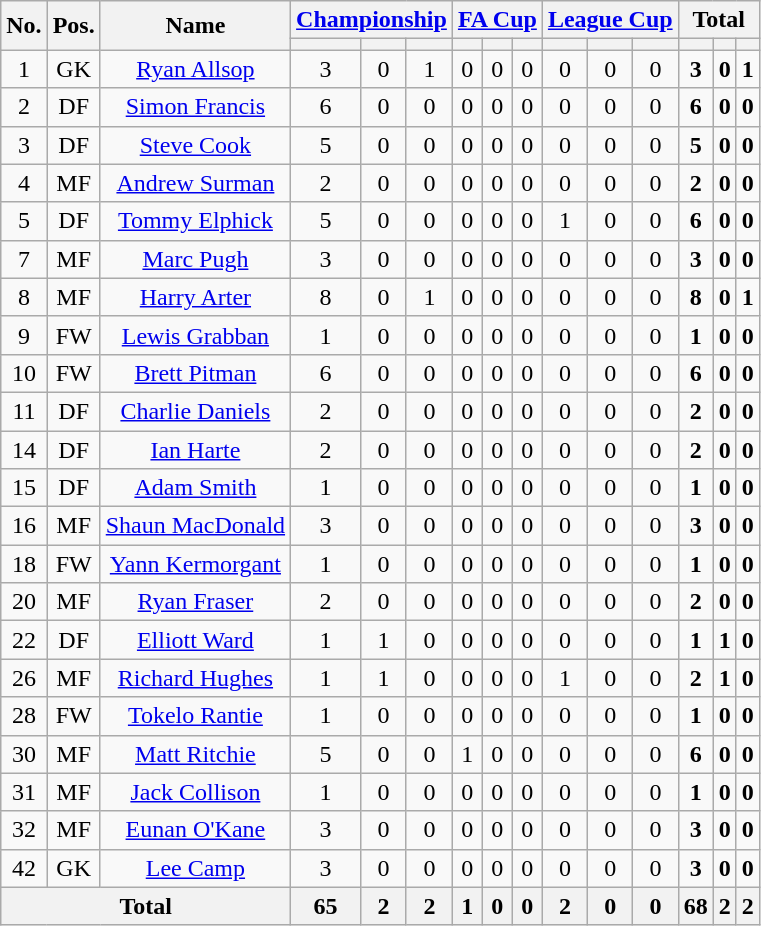<table class="wikitable sortable" style="text-align: center;">
<tr>
<th rowspan="2">No.</th>
<th rowspan="2">Pos.</th>
<th rowspan="2">Name</th>
<th colspan="3"><a href='#'>Championship</a></th>
<th colspan="3"><a href='#'>FA Cup</a></th>
<th colspan="3"><a href='#'>League Cup</a></th>
<th colspan="3">Total</th>
</tr>
<tr>
<th></th>
<th></th>
<th></th>
<th></th>
<th></th>
<th></th>
<th></th>
<th></th>
<th></th>
<th></th>
<th></th>
<th></th>
</tr>
<tr>
<td>1</td>
<td>GK</td>
<td><a href='#'>Ryan Allsop</a></td>
<td>3</td>
<td>0</td>
<td>1</td>
<td>0</td>
<td>0</td>
<td>0</td>
<td>0</td>
<td>0</td>
<td>0</td>
<td><strong>3</strong></td>
<td><strong>0</strong></td>
<td><strong>1</strong></td>
</tr>
<tr>
<td>2</td>
<td>DF</td>
<td><a href='#'>Simon Francis</a></td>
<td>6</td>
<td>0</td>
<td>0</td>
<td>0</td>
<td>0</td>
<td>0</td>
<td>0</td>
<td>0</td>
<td>0</td>
<td><strong>6</strong></td>
<td><strong>0</strong></td>
<td><strong>0</strong></td>
</tr>
<tr>
<td>3</td>
<td>DF</td>
<td><a href='#'>Steve Cook</a></td>
<td>5</td>
<td>0</td>
<td>0</td>
<td>0</td>
<td>0</td>
<td>0</td>
<td>0</td>
<td>0</td>
<td>0</td>
<td><strong>5</strong></td>
<td><strong>0</strong></td>
<td><strong>0</strong></td>
</tr>
<tr>
<td>4</td>
<td>MF</td>
<td><a href='#'>Andrew Surman</a></td>
<td>2</td>
<td>0</td>
<td>0</td>
<td>0</td>
<td>0</td>
<td>0</td>
<td>0</td>
<td>0</td>
<td>0</td>
<td><strong>2</strong></td>
<td><strong>0</strong></td>
<td><strong>0</strong></td>
</tr>
<tr>
<td>5</td>
<td>DF</td>
<td><a href='#'>Tommy Elphick</a></td>
<td>5</td>
<td>0</td>
<td>0</td>
<td>0</td>
<td>0</td>
<td>0</td>
<td>1</td>
<td>0</td>
<td>0</td>
<td><strong>6</strong></td>
<td><strong>0</strong></td>
<td><strong>0</strong></td>
</tr>
<tr>
<td>7</td>
<td>MF</td>
<td><a href='#'>Marc Pugh</a></td>
<td>3</td>
<td>0</td>
<td>0</td>
<td>0</td>
<td>0</td>
<td>0</td>
<td>0</td>
<td>0</td>
<td>0</td>
<td><strong>3</strong></td>
<td><strong>0</strong></td>
<td><strong>0</strong></td>
</tr>
<tr>
<td>8</td>
<td>MF</td>
<td><a href='#'>Harry Arter</a></td>
<td>8</td>
<td>0</td>
<td>1</td>
<td>0</td>
<td>0</td>
<td>0</td>
<td>0</td>
<td>0</td>
<td>0</td>
<td><strong>8</strong></td>
<td><strong>0</strong></td>
<td><strong>1</strong></td>
</tr>
<tr>
<td>9</td>
<td>FW</td>
<td><a href='#'>Lewis Grabban</a></td>
<td>1</td>
<td>0</td>
<td>0</td>
<td>0</td>
<td>0</td>
<td>0</td>
<td>0</td>
<td>0</td>
<td>0</td>
<td><strong>1</strong></td>
<td><strong>0</strong></td>
<td><strong>0</strong></td>
</tr>
<tr>
<td>10</td>
<td>FW</td>
<td><a href='#'>Brett Pitman</a></td>
<td>6</td>
<td>0</td>
<td>0</td>
<td>0</td>
<td>0</td>
<td>0</td>
<td>0</td>
<td>0</td>
<td>0</td>
<td><strong>6</strong></td>
<td><strong>0</strong></td>
<td><strong>0</strong></td>
</tr>
<tr>
<td>11</td>
<td>DF</td>
<td><a href='#'>Charlie Daniels</a></td>
<td>2</td>
<td>0</td>
<td>0</td>
<td>0</td>
<td>0</td>
<td>0</td>
<td>0</td>
<td>0</td>
<td>0</td>
<td><strong>2</strong></td>
<td><strong>0</strong></td>
<td><strong>0</strong></td>
</tr>
<tr>
<td>14</td>
<td>DF</td>
<td><a href='#'>Ian Harte</a></td>
<td>2</td>
<td>0</td>
<td>0</td>
<td>0</td>
<td>0</td>
<td>0</td>
<td>0</td>
<td>0</td>
<td>0</td>
<td><strong>2</strong></td>
<td><strong>0</strong></td>
<td><strong>0</strong></td>
</tr>
<tr>
<td>15</td>
<td>DF</td>
<td><a href='#'>Adam Smith</a></td>
<td>1</td>
<td>0</td>
<td>0</td>
<td>0</td>
<td>0</td>
<td>0</td>
<td>0</td>
<td>0</td>
<td>0</td>
<td><strong>1</strong></td>
<td><strong>0</strong></td>
<td><strong>0</strong></td>
</tr>
<tr>
<td>16</td>
<td>MF</td>
<td><a href='#'>Shaun MacDonald</a></td>
<td>3</td>
<td>0</td>
<td>0</td>
<td>0</td>
<td>0</td>
<td>0</td>
<td>0</td>
<td>0</td>
<td>0</td>
<td><strong>3</strong></td>
<td><strong>0</strong></td>
<td><strong>0</strong></td>
</tr>
<tr>
<td>18</td>
<td>FW</td>
<td><a href='#'>Yann Kermorgant</a></td>
<td>1</td>
<td>0</td>
<td>0</td>
<td>0</td>
<td>0</td>
<td>0</td>
<td>0</td>
<td>0</td>
<td>0</td>
<td><strong>1</strong></td>
<td><strong>0</strong></td>
<td><strong>0</strong></td>
</tr>
<tr>
<td>20</td>
<td>MF</td>
<td><a href='#'>Ryan Fraser</a></td>
<td>2</td>
<td>0</td>
<td>0</td>
<td>0</td>
<td>0</td>
<td>0</td>
<td>0</td>
<td>0</td>
<td>0</td>
<td><strong>2</strong></td>
<td><strong>0</strong></td>
<td><strong>0</strong></td>
</tr>
<tr>
<td>22</td>
<td>DF</td>
<td><a href='#'>Elliott Ward</a></td>
<td>1</td>
<td>1</td>
<td>0</td>
<td>0</td>
<td>0</td>
<td>0</td>
<td>0</td>
<td>0</td>
<td>0</td>
<td><strong>1</strong></td>
<td><strong>1</strong></td>
<td><strong>0</strong></td>
</tr>
<tr>
<td>26</td>
<td>MF</td>
<td><a href='#'>Richard Hughes</a></td>
<td>1</td>
<td>1</td>
<td>0</td>
<td>0</td>
<td>0</td>
<td>0</td>
<td>1</td>
<td>0</td>
<td>0</td>
<td><strong>2</strong></td>
<td><strong>1</strong></td>
<td><strong>0</strong></td>
</tr>
<tr>
<td>28</td>
<td>FW</td>
<td><a href='#'>Tokelo Rantie</a></td>
<td>1</td>
<td>0</td>
<td>0</td>
<td>0</td>
<td>0</td>
<td>0</td>
<td>0</td>
<td>0</td>
<td>0</td>
<td><strong>1</strong></td>
<td><strong>0</strong></td>
<td><strong>0</strong></td>
</tr>
<tr>
<td>30</td>
<td>MF</td>
<td><a href='#'>Matt Ritchie</a></td>
<td>5</td>
<td>0</td>
<td>0</td>
<td>1</td>
<td>0</td>
<td>0</td>
<td>0</td>
<td>0</td>
<td>0</td>
<td><strong>6</strong></td>
<td><strong>0</strong></td>
<td><strong>0</strong></td>
</tr>
<tr>
<td>31</td>
<td>MF</td>
<td><a href='#'>Jack Collison</a></td>
<td>1</td>
<td>0</td>
<td>0</td>
<td>0</td>
<td>0</td>
<td>0</td>
<td>0</td>
<td>0</td>
<td>0</td>
<td><strong>1</strong></td>
<td><strong>0</strong></td>
<td><strong>0</strong></td>
</tr>
<tr>
<td>32</td>
<td>MF</td>
<td><a href='#'>Eunan O'Kane</a></td>
<td>3</td>
<td>0</td>
<td>0</td>
<td>0</td>
<td>0</td>
<td>0</td>
<td>0</td>
<td>0</td>
<td>0</td>
<td><strong>3</strong></td>
<td><strong>0</strong></td>
<td><strong>0</strong></td>
</tr>
<tr>
<td>42</td>
<td>GK</td>
<td><a href='#'>Lee Camp</a></td>
<td>3</td>
<td>0</td>
<td>0</td>
<td>0</td>
<td>0</td>
<td>0</td>
<td>0</td>
<td>0</td>
<td>0</td>
<td><strong>3</strong></td>
<td><strong>0</strong></td>
<td><strong>0</strong></td>
</tr>
<tr>
<th colspan=3>Total</th>
<th>65</th>
<th>2</th>
<th>2</th>
<th>1</th>
<th>0</th>
<th>0</th>
<th>2</th>
<th>0</th>
<th>0</th>
<th>68</th>
<th>2</th>
<th>2</th>
</tr>
</table>
